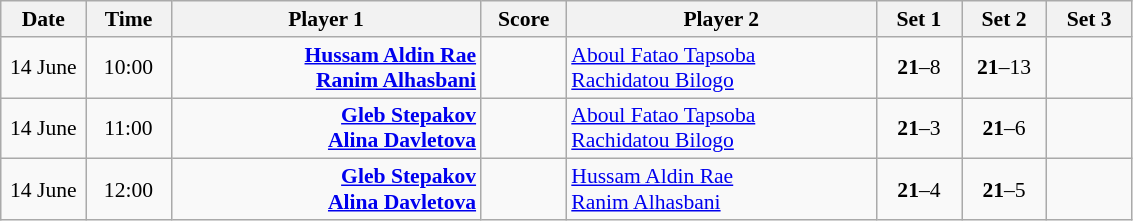<table class="wikitable" style="font-size:90%; text-align:center">
<tr>
<th width="50">Date</th>
<th width="50">Time</th>
<th width="200">Player 1</th>
<th width="50">Score</th>
<th width="200">Player 2</th>
<th width="50">Set 1</th>
<th width="50">Set 2</th>
<th width="50">Set 3</th>
</tr>
<tr>
<td>14 June</td>
<td>10:00</td>
<td align="right"><strong><a href='#'>Hussam Aldin Rae</a> <br><a href='#'>Ranim Alhasbani</a> </strong></td>
<td></td>
<td align="left"> <a href='#'>Aboul Fatao Tapsoba</a><br> <a href='#'>Rachidatou Bilogo</a></td>
<td><strong>21</strong>–8</td>
<td><strong>21</strong>–13</td>
<td></td>
</tr>
<tr>
<td>14 June</td>
<td>11:00</td>
<td align="right"><strong><a href='#'>Gleb Stepakov</a> <br><a href='#'>Alina Davletova</a> </strong></td>
<td></td>
<td align="left"> <a href='#'>Aboul Fatao Tapsoba</a><br> <a href='#'>Rachidatou Bilogo</a></td>
<td><strong>21</strong>–3</td>
<td><strong>21</strong>–6</td>
<td></td>
</tr>
<tr>
<td>14 June</td>
<td>12:00</td>
<td align="right"><strong><a href='#'>Gleb Stepakov</a> <br><a href='#'>Alina Davletova</a> </strong></td>
<td></td>
<td align="left"> <a href='#'>Hussam Aldin Rae</a><br> <a href='#'>Ranim Alhasbani</a></td>
<td><strong>21</strong>–4</td>
<td><strong>21</strong>–5</td>
<td></td>
</tr>
</table>
